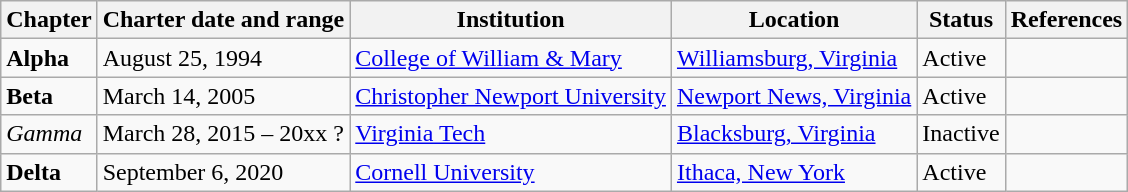<table class="wikitable sortable">
<tr>
<th>Chapter</th>
<th>Charter date and range</th>
<th>Institution</th>
<th>Location</th>
<th>Status</th>
<th>References</th>
</tr>
<tr>
<td><strong>Alpha</strong></td>
<td>August 25, 1994</td>
<td><a href='#'>College of William & Mary</a></td>
<td><a href='#'>Williamsburg, Virginia</a></td>
<td>Active</td>
<td></td>
</tr>
<tr>
<td><strong>Beta</strong></td>
<td>March 14, 2005</td>
<td><a href='#'>Christopher Newport University</a></td>
<td><a href='#'>Newport News, Virginia</a></td>
<td>Active</td>
<td></td>
</tr>
<tr>
<td><em>Gamma</em></td>
<td>March 28, 2015 – 20xx ?</td>
<td><a href='#'>Virginia Tech</a></td>
<td><a href='#'>Blacksburg, Virginia</a></td>
<td>Inactive</td>
<td></td>
</tr>
<tr>
<td><strong>Delta</strong></td>
<td>September 6, 2020</td>
<td><a href='#'>Cornell University</a></td>
<td><a href='#'>Ithaca, New York</a></td>
<td>Active</td>
<td></td>
</tr>
</table>
